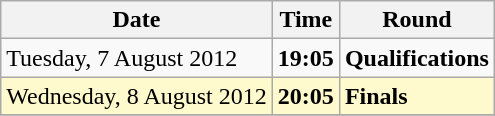<table class="wikitable">
<tr>
<th>Date</th>
<th>Time</th>
<th>Round</th>
</tr>
<tr>
<td>Tuesday, 7 August 2012</td>
<td><strong>19:05</strong></td>
<td><strong>Qualifications</strong></td>
</tr>
<tr>
<td style=background:lemonchiffon>Wednesday, 8 August 2012</td>
<td style=background:lemonchiffon><strong>20:05</strong></td>
<td style=background:lemonchiffon><strong>Finals</strong></td>
</tr>
<tr>
</tr>
</table>
